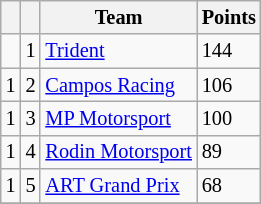<table class="wikitable" style="font-size: 85%;">
<tr>
<th></th>
<th></th>
<th>Team</th>
<th>Points</th>
</tr>
<tr>
<td align="left"></td>
<td align="center">1</td>
<td> <a href='#'>Trident</a></td>
<td>144</td>
</tr>
<tr>
<td align="left"> 1</td>
<td align="center">2</td>
<td> <a href='#'>Campos Racing</a></td>
<td>106</td>
</tr>
<tr>
<td align="left"> 1</td>
<td align="center">3</td>
<td> <a href='#'>MP Motorsport</a></td>
<td>100</td>
</tr>
<tr>
<td align="left"> 1</td>
<td align="center">4</td>
<td> <a href='#'>Rodin Motorsport</a></td>
<td>89</td>
</tr>
<tr>
<td align="left"> 1</td>
<td align="center">5</td>
<td> <a href='#'>ART Grand Prix</a></td>
<td>68</td>
</tr>
<tr>
</tr>
</table>
